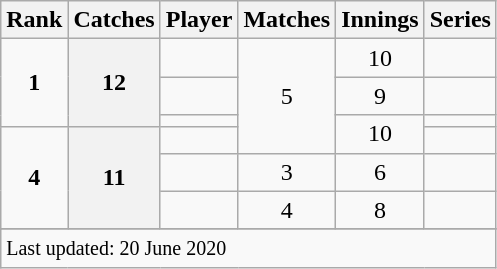<table class="wikitable plainrowheaders sortable">
<tr>
<th scope=col>Rank</th>
<th scope=col>Catches</th>
<th scope=col>Player</th>
<th scope=col>Matches</th>
<th scope=col>Innings</th>
<th scope=col>Series</th>
</tr>
<tr>
<td align=center rowspan=3><strong>1</strong></td>
<th scope=row style="text-align:center;" rowspan=3>12</th>
<td></td>
<td align=center rowspan=4>5</td>
<td align=center>10</td>
<td></td>
</tr>
<tr>
<td></td>
<td align=center>9</td>
<td></td>
</tr>
<tr>
<td></td>
<td align=center rowspan=2>10</td>
<td></td>
</tr>
<tr>
<td align=center rowspan=3><strong>4</strong></td>
<th scope=row style="text-align:center;" rowspan=3>11</th>
<td></td>
<td></td>
</tr>
<tr>
<td></td>
<td align=center>3</td>
<td align=center>6</td>
<td></td>
</tr>
<tr>
<td></td>
<td align=center>4</td>
<td align=center>8</td>
<td></td>
</tr>
<tr>
</tr>
<tr class=sortbottom>
<td colspan=6><small>Last updated: 20 June 2020</small></td>
</tr>
</table>
